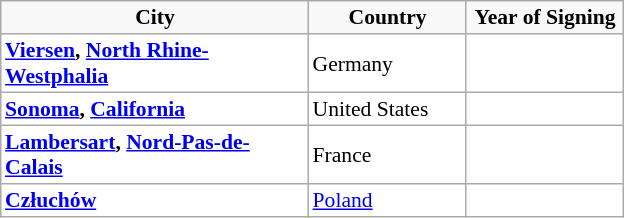<table border="1" cellpadding="2" style="margin: 0 0 1em 1em; background: #ffffff; border: 1px #aaaaaa solid; border-collapse: collapse; font-size: 90%;">
<tr>
<th width="200" bgcolor=#f9f9f9>City</th>
<th width="100" bgcolor=#f9f9f9>Country</th>
<th width="100" bgcolor=#f9f9f9>Year of Signing</th>
</tr>
<tr>
<td><strong><a href='#'>Viersen</a>, <a href='#'>North Rhine-Westphalia</a></strong></td>
<td> Germany</td>
<td></td>
</tr>
<tr>
<td><strong><a href='#'>Sonoma</a>, <a href='#'>California</a></strong></td>
<td> United States</td>
<td></td>
</tr>
<tr>
<td><strong><a href='#'>Lambersart</a>, <a href='#'>Nord-Pas-de-Calais</a></strong></td>
<td> France</td>
<td></td>
</tr>
<tr>
<td><strong><a href='#'>Człuchów</a></strong></td>
<td> <a href='#'>Poland</a></td>
<td></td>
</tr>
</table>
